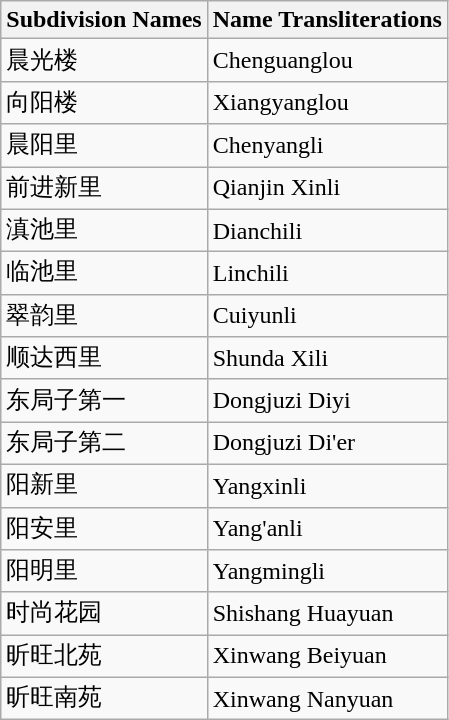<table class="wikitable sortable">
<tr>
<th>Subdivision Names</th>
<th>Name Transliterations</th>
</tr>
<tr>
<td>晨光楼</td>
<td>Chenguanglou</td>
</tr>
<tr>
<td>向阳楼</td>
<td>Xiangyanglou</td>
</tr>
<tr>
<td>晨阳里</td>
<td>Chenyangli</td>
</tr>
<tr>
<td>前进新里</td>
<td>Qianjin Xinli</td>
</tr>
<tr>
<td>滇池里</td>
<td>Dianchili</td>
</tr>
<tr>
<td>临池里</td>
<td>Linchili</td>
</tr>
<tr>
<td>翠韵里</td>
<td>Cuiyunli</td>
</tr>
<tr>
<td>顺达西里</td>
<td>Shunda Xili</td>
</tr>
<tr>
<td>东局子第一</td>
<td>Dongjuzi Diyi</td>
</tr>
<tr>
<td>东局子第二</td>
<td>Dongjuzi Di'er</td>
</tr>
<tr>
<td>阳新里</td>
<td>Yangxinli</td>
</tr>
<tr>
<td>阳安里</td>
<td>Yang'anli</td>
</tr>
<tr>
<td>阳明里</td>
<td>Yangmingli</td>
</tr>
<tr>
<td>时尚花园</td>
<td>Shishang Huayuan</td>
</tr>
<tr>
<td>昕旺北苑</td>
<td>Xinwang Beiyuan</td>
</tr>
<tr>
<td>昕旺南苑</td>
<td>Xinwang Nanyuan</td>
</tr>
</table>
